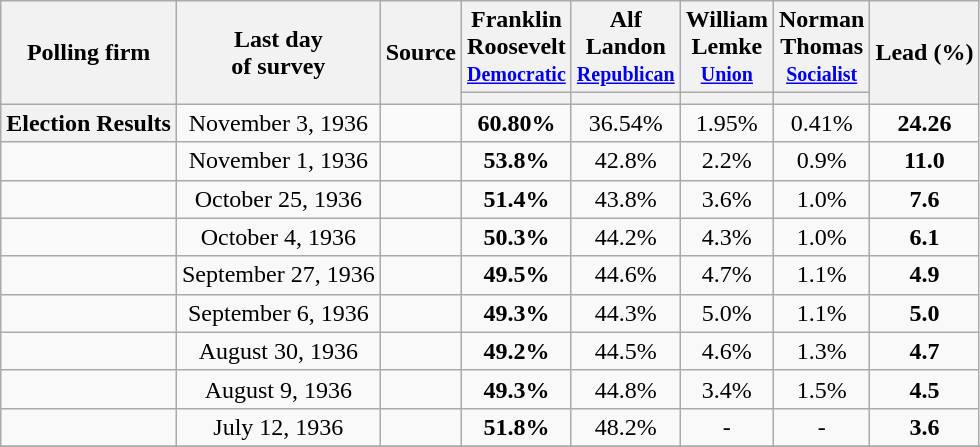<table class="wikitable sortable" style="text-align:center;" align="center">
<tr>
<th rowspan="2">Polling firm</th>
<th rowspan="2">Last day <br>of survey</th>
<th rowspan="2">Source</th>
<th style="width:40px;" data-sort-type="number">Franklin Roosevelt<br><small><a href='#'>Democratic</a></small></th>
<th style="width:40px;" data-sort-type="number">Alf Landon<br><small><a href='#'>Republican</a></small></th>
<th style="width:40px;" data-sort-type="number">William Lemke<br><small><a href='#'>Union</a></small></th>
<th style="width:40px;" data-sort-type="number">Norman Thomas<br><small><a href='#'>Socialist</a></small></th>
<th rowspan="2">Lead (%)</th>
</tr>
<tr style="line-height:5px;">
<th></th>
<th></th>
<th></th>
<th></th>
</tr>
<tr>
<th><strong>Election Results</strong></th>
<td>November 3, 1936</td>
<td></td>
<td align="center" ><strong>60.80%</strong></td>
<td align="center">36.54%</td>
<td align="center">1.95%</td>
<td align="center">0.41%</td>
<td><strong>24.26</strong></td>
</tr>
<tr>
<td></td>
<td>November 1, 1936</td>
<td></td>
<td align="center" ><strong>53.8%</strong></td>
<td align="center">42.8%</td>
<td align="center">2.2%</td>
<td align="center">0.9%</td>
<td><strong>11.0</strong></td>
</tr>
<tr>
<td></td>
<td>October 25, 1936</td>
<td></td>
<td align="center" ><strong>51.4%</strong></td>
<td align="center">43.8%</td>
<td align="center">3.6%</td>
<td align="center">1.0%</td>
<td><strong>7.6</strong></td>
</tr>
<tr>
<td></td>
<td>October 4, 1936</td>
<td></td>
<td align="center" ><strong>50.3%</strong></td>
<td align="center">44.2%</td>
<td align="center">4.3%</td>
<td align="center">1.0%</td>
<td><strong>6.1</strong></td>
</tr>
<tr>
<td></td>
<td>September 27, 1936</td>
<td></td>
<td align="center" ><strong>49.5%</strong></td>
<td align="center">44.6%</td>
<td align="center">4.7%</td>
<td align="center">1.1%</td>
<td><strong>4.9</strong></td>
</tr>
<tr>
<td></td>
<td>September 6, 1936</td>
<td></td>
<td align="center" ><strong>49.3%</strong></td>
<td align="center">44.3%</td>
<td align="center">5.0%</td>
<td align="center">1.1%</td>
<td><strong>5.0</strong></td>
</tr>
<tr>
<td></td>
<td>August 30, 1936</td>
<td></td>
<td align="center" ><strong>49.2%</strong></td>
<td align="center">44.5%</td>
<td align="center">4.6%</td>
<td align="center">1.3%</td>
<td><strong>4.7</strong></td>
</tr>
<tr>
<td></td>
<td>August 9, 1936</td>
<td></td>
<td align="center" ><strong>49.3%</strong></td>
<td align="center">44.8%</td>
<td align="center">3.4%</td>
<td align="center">1.5%</td>
<td><strong>4.5</strong></td>
</tr>
<tr>
<td></td>
<td>July 12, 1936</td>
<td></td>
<td align="center" ><strong>51.8%</strong></td>
<td align="center">48.2%</td>
<td align="center">-</td>
<td align="center">-</td>
<td><strong>3.6</strong></td>
</tr>
<tr>
</tr>
</table>
